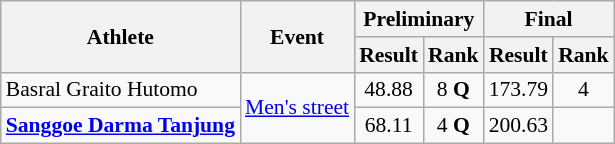<table class=wikitable style="text-align:center; font-size:90%">
<tr>
<th rowspan="2">Athlete</th>
<th rowspan="2">Event</th>
<th colspan="2">Preliminary</th>
<th colspan="2">Final</th>
</tr>
<tr>
<th>Result</th>
<th>Rank</th>
<th>Result</th>
<th>Rank</th>
</tr>
<tr>
<td align="left">Basral Graito Hutomo</td>
<td rowspan="2" align="left"><a href='#'>Men's street</a></td>
<td>48.88</td>
<td>8 <strong>Q</strong></td>
<td>173.79</td>
<td>4</td>
</tr>
<tr>
<td align="left"><strong><a href='#'>Sanggoe Darma Tanjung</a></strong></td>
<td>68.11</td>
<td>4 <strong>Q</strong></td>
<td>200.63</td>
<td></td>
</tr>
</table>
